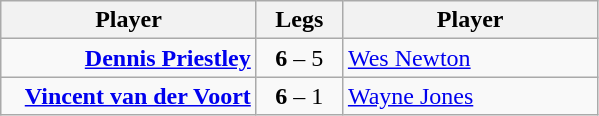<table class=wikitable style="text-align:center">
<tr>
<th width=163>Player</th>
<th width=50>Legs</th>
<th width=163>Player</th>
</tr>
<tr align=left>
<td align=right><strong><a href='#'>Dennis Priestley</a></strong> </td>
<td align=center><strong>6</strong> – 5</td>
<td> <a href='#'>Wes Newton</a></td>
</tr>
<tr align=left>
<td align=right><strong><a href='#'>Vincent van der Voort</a></strong> </td>
<td align=center><strong>6</strong> – 1</td>
<td> <a href='#'>Wayne Jones</a></td>
</tr>
</table>
